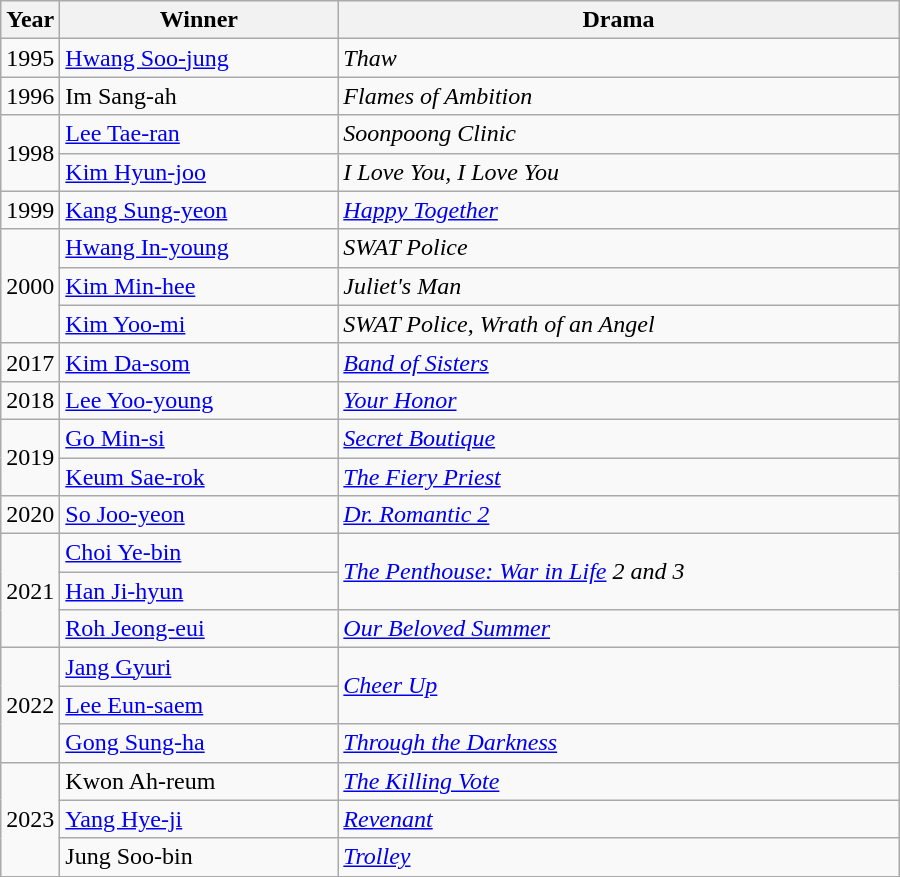<table class="wikitable" style="width:600px">
<tr>
<th width=10>Year</th>
<th>Winner</th>
<th>Drama</th>
</tr>
<tr>
<td>1995</td>
<td><a href='#'>Hwang Soo-jung</a></td>
<td><em>Thaw</em></td>
</tr>
<tr>
<td>1996</td>
<td>Im Sang-ah</td>
<td><em>Flames of Ambition</em></td>
</tr>
<tr>
<td rowspan=2>1998</td>
<td><a href='#'>Lee Tae-ran</a></td>
<td><em>Soonpoong Clinic</em></td>
</tr>
<tr>
<td><a href='#'>Kim Hyun-joo</a></td>
<td><em>I Love You, I Love You</em></td>
</tr>
<tr>
<td>1999</td>
<td><a href='#'>Kang Sung-yeon</a></td>
<td><em><a href='#'>Happy Together</a></em></td>
</tr>
<tr>
<td rowspan=3>2000</td>
<td><a href='#'>Hwang In-young</a></td>
<td><em>SWAT Police</em></td>
</tr>
<tr>
<td><a href='#'>Kim Min-hee</a></td>
<td><em>Juliet's Man</em></td>
</tr>
<tr>
<td><a href='#'>Kim Yoo-mi</a></td>
<td><em>SWAT Police</em>, <em>Wrath of an Angel</em></td>
</tr>
<tr>
<td>2017</td>
<td><a href='#'>Kim Da-som</a></td>
<td><em><a href='#'>Band of Sisters</a></em></td>
</tr>
<tr>
<td>2018</td>
<td><a href='#'>Lee Yoo-young</a></td>
<td><em><a href='#'>Your Honor</a></em></td>
</tr>
<tr>
<td rowspan=2>2019</td>
<td><a href='#'>Go Min-si</a></td>
<td><em><a href='#'>Secret Boutique</a></em></td>
</tr>
<tr>
<td><a href='#'>Keum Sae-rok</a></td>
<td><em><a href='#'>The Fiery Priest</a></em></td>
</tr>
<tr>
<td>2020</td>
<td><a href='#'>So Joo-yeon</a></td>
<td><em><a href='#'>Dr. Romantic 2</a></em></td>
</tr>
<tr>
<td rowspan=3>2021</td>
<td><a href='#'>Choi Ye-bin</a></td>
<td rowspan=2><em><a href='#'>The Penthouse: War in Life</a> 2 and 3</em></td>
</tr>
<tr>
<td><a href='#'>Han Ji-hyun</a></td>
</tr>
<tr>
<td><a href='#'>Roh Jeong-eui</a></td>
<td><em><a href='#'>Our Beloved Summer</a></em></td>
</tr>
<tr>
<td rowspan=3>2022</td>
<td><a href='#'>Jang Gyuri</a></td>
<td rowspan=2><em><a href='#'>Cheer Up</a></em></td>
</tr>
<tr>
<td><a href='#'>Lee Eun-saem</a></td>
</tr>
<tr>
<td><a href='#'>Gong Sung-ha</a></td>
<td><em><a href='#'>Through the Darkness</a></em></td>
</tr>
<tr>
<td rowspan="3">2023</td>
<td>Kwon Ah-reum</td>
<td><em><a href='#'>The Killing Vote</a></em></td>
</tr>
<tr>
<td><a href='#'>Yang Hye-ji</a></td>
<td><em><a href='#'>Revenant</a></em></td>
</tr>
<tr>
<td>Jung Soo-bin</td>
<td><em><a href='#'>Trolley</a></em></td>
</tr>
</table>
